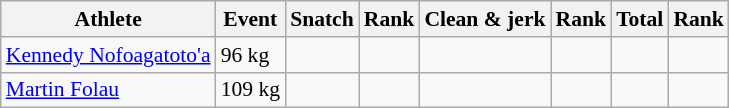<table class="wikitable" style="font-size:90%;text-align:center">
<tr>
<th>Athlete</th>
<th>Event</th>
<th>Snatch</th>
<th>Rank</th>
<th>Clean & jerk</th>
<th>Rank</th>
<th>Total</th>
<th>Rank</th>
</tr>
<tr align=center>
<td align=left><a href='#'>Kennedy Nofoagatoto'a</a></td>
<td align=left>96 kg</td>
<td></td>
<td></td>
<td></td>
<td></td>
<td></td>
<td></td>
</tr>
<tr align=center>
<td align=left><a href='#'>Martin Folau</a></td>
<td align=left>109 kg</td>
<td></td>
<td></td>
<td></td>
<td></td>
<td></td>
<td></td>
</tr>
</table>
